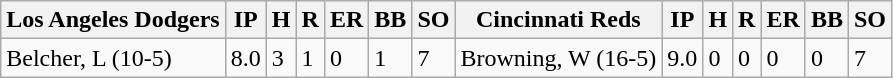<table class="wikitable sortable">
<tr>
<th><strong>Los Angeles Dodgers</strong></th>
<th>IP</th>
<th>H</th>
<th>R</th>
<th>ER</th>
<th>BB</th>
<th>SO</th>
<th><strong>Cincinnati Reds</strong></th>
<th>IP</th>
<th>H</th>
<th>R</th>
<th>ER</th>
<th>BB</th>
<th>SO</th>
</tr>
<tr>
<td>Belcher, L (10-5)</td>
<td>8.0</td>
<td>3</td>
<td>1</td>
<td>0</td>
<td>1</td>
<td>7</td>
<td>Browning, W (16-5)</td>
<td>9.0</td>
<td>0</td>
<td>0</td>
<td>0</td>
<td>0</td>
<td>7</td>
</tr>
</table>
